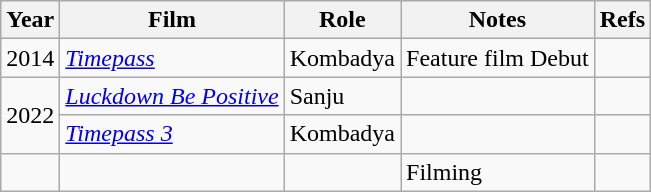<table class="wikitable sortable">
<tr>
<th>Year</th>
<th>Film</th>
<th>Role</th>
<th>Notes</th>
<th>Refs</th>
</tr>
<tr>
<td>2014</td>
<td><em><a href='#'>Timepass</a></em></td>
<td>Kombadya</td>
<td>Feature film Debut</td>
<td></td>
</tr>
<tr>
<td rowspan="2">2022</td>
<td><em><a href='#'>Luckdown Be Positive</a></em></td>
<td>Sanju</td>
<td></td>
<td></td>
</tr>
<tr>
<td><em><a href='#'>Timepass 3</a></em></td>
<td>Kombadya</td>
<td></td>
<td></td>
</tr>
<tr>
<td></td>
<td></td>
<td></td>
<td>Filming</td>
<td></td>
</tr>
</table>
